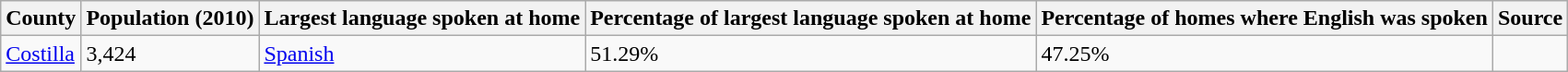<table class="wikitable sortable">
<tr>
<th>County</th>
<th data-sort-type="number">Population (2010)</th>
<th>Largest language spoken at home</th>
<th>Percentage of largest language spoken at home</th>
<th>Percentage of homes where English was spoken</th>
<th>Source</th>
</tr>
<tr>
<td><a href='#'>Costilla</a></td>
<td>3,424</td>
<td><a href='#'>Spanish</a></td>
<td>51.29%</td>
<td>47.25%</td>
<td></td>
</tr>
</table>
